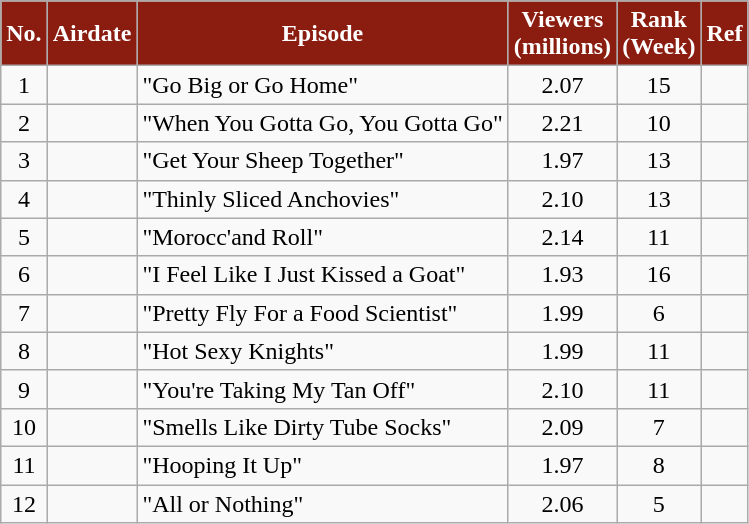<table class="wikitable" style="text-align:center;">
<tr>
<th style="background:#8b1c10; color:white;">No.</th>
<th style="background:#8b1c10; color:white;">Airdate</th>
<th style="background:#8b1c10; color:white;">Episode</th>
<th style="background:#8b1c10; color:white;">Viewers<br>(millions)</th>
<th style="background:#8b1c10; color:white;">Rank<br>(Week)</th>
<th style="background:#8b1c10; color:white;">Ref</th>
</tr>
<tr>
<td>1</td>
<td style="text-align:left;"></td>
<td style="text-align:left;">"Go Big or Go Home"</td>
<td>2.07</td>
<td>15</td>
<td></td>
</tr>
<tr>
<td>2</td>
<td style="text-align:left;"></td>
<td style="text-align:left;">"When You Gotta Go, You Gotta Go"</td>
<td>2.21</td>
<td>10</td>
<td></td>
</tr>
<tr>
<td>3</td>
<td style="text-align:left;"></td>
<td style="text-align:left;">"Get Your Sheep Together"</td>
<td>1.97</td>
<td>13</td>
<td></td>
</tr>
<tr>
<td>4</td>
<td style="text-align:left;"></td>
<td style="text-align:left;">"Thinly Sliced Anchovies"</td>
<td>2.10</td>
<td>13</td>
<td></td>
</tr>
<tr>
<td>5</td>
<td style="text-align:left;"></td>
<td style="text-align:left;">"Morocc'and Roll"</td>
<td>2.14</td>
<td>11</td>
<td></td>
</tr>
<tr>
<td>6</td>
<td style="text-align:left;"></td>
<td style="text-align:left;">"I Feel Like I Just Kissed a Goat"</td>
<td>1.93</td>
<td>16</td>
<td></td>
</tr>
<tr>
<td>7</td>
<td style="text-align:left;"></td>
<td style="text-align:left;">"Pretty Fly For a Food Scientist"</td>
<td>1.99</td>
<td>6</td>
<td></td>
</tr>
<tr>
<td>8</td>
<td style="text-align:left;"></td>
<td style="text-align:left;">"Hot Sexy Knights"</td>
<td>1.99</td>
<td>11</td>
<td></td>
</tr>
<tr>
<td>9</td>
<td style="text-align:left;"></td>
<td style="text-align:left;">"You're Taking My Tan Off"</td>
<td>2.10</td>
<td>11</td>
<td></td>
</tr>
<tr>
<td>10</td>
<td style="text-align:left;"></td>
<td style="text-align:left;">"Smells Like Dirty Tube Socks"</td>
<td>2.09</td>
<td>7</td>
<td></td>
</tr>
<tr>
<td>11</td>
<td style="text-align:left;"></td>
<td style="text-align:left;">"Hooping It Up"</td>
<td>1.97</td>
<td>8</td>
<td></td>
</tr>
<tr>
<td>12</td>
<td style="text-align:left;"></td>
<td style="text-align:left;">"All or Nothing"</td>
<td>2.06</td>
<td>5</td>
<td></td>
</tr>
</table>
